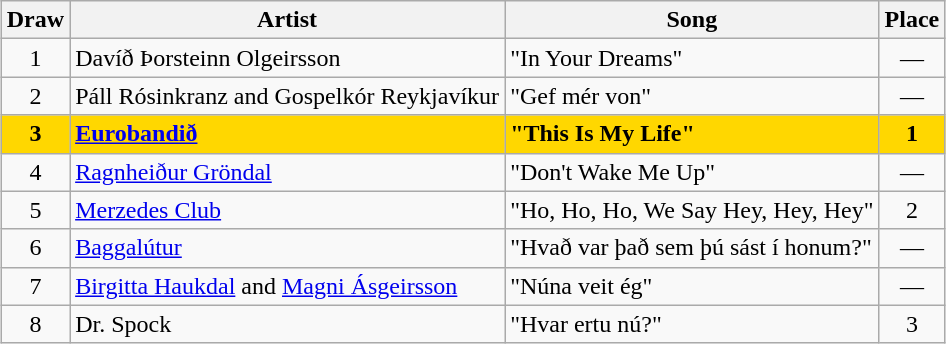<table class="sortable wikitable" style="margin: 1em auto 1em auto; text-align:center">
<tr>
<th>Draw</th>
<th>Artist</th>
<th>Song</th>
<th>Place</th>
</tr>
<tr>
<td>1</td>
<td align="left">Davíð Þorsteinn Olgeirsson</td>
<td align="left">"In Your Dreams"</td>
<td data-sort-value="4">—</td>
</tr>
<tr>
<td>2</td>
<td align="left">Páll Rósinkranz and Gospelkór Reykjavíkur</td>
<td align="left">"Gef mér von"</td>
<td data-sort-value="4">—</td>
</tr>
<tr style="font-weight:bold; background:gold;">
<td>3</td>
<td align="left"><a href='#'>Eurobandið</a></td>
<td align="left">"This Is My Life"</td>
<td>1</td>
</tr>
<tr>
<td>4</td>
<td align="left"><a href='#'>Ragnheiður Gröndal</a></td>
<td align="left">"Don't Wake Me Up"</td>
<td data-sort-value="4">—</td>
</tr>
<tr>
<td>5</td>
<td align="left"><a href='#'>Merzedes Club</a></td>
<td align="left">"Ho, Ho, Ho, We Say Hey, Hey, Hey"</td>
<td>2</td>
</tr>
<tr>
<td>6</td>
<td align="left"><a href='#'>Baggalútur</a></td>
<td align="left">"Hvað var það sem þú sást í honum?"</td>
<td data-sort-value="4">—</td>
</tr>
<tr>
<td>7</td>
<td align="left"><a href='#'>Birgitta Haukdal</a> and <a href='#'>Magni Ásgeirsson</a></td>
<td align="left">"Núna veit ég"</td>
<td data-sort-value="4">—</td>
</tr>
<tr>
<td>8</td>
<td align="left">Dr. Spock</td>
<td align="left">"Hvar ertu nú?"</td>
<td>3</td>
</tr>
</table>
